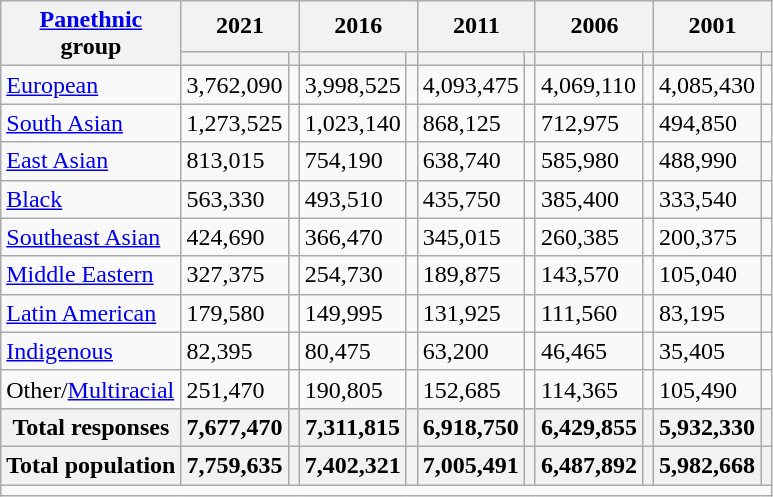<table class="wikitable collapsible sortable">
<tr>
<th rowspan="2"><a href='#'>Panethnic</a><br>group</th>
<th colspan="2">2021</th>
<th colspan="2">2016</th>
<th colspan="2">2011</th>
<th colspan="2">2006</th>
<th colspan="2">2001</th>
</tr>
<tr>
<th><a href='#'></a></th>
<th></th>
<th></th>
<th></th>
<th></th>
<th></th>
<th></th>
<th></th>
<th></th>
<th></th>
</tr>
<tr>
<td><a href='#'>European</a></td>
<td>3,762,090</td>
<td></td>
<td>3,998,525</td>
<td></td>
<td>4,093,475</td>
<td></td>
<td>4,069,110</td>
<td></td>
<td>4,085,430</td>
<td></td>
</tr>
<tr>
<td><a href='#'>South Asian</a></td>
<td>1,273,525</td>
<td></td>
<td>1,023,140</td>
<td></td>
<td>868,125</td>
<td></td>
<td>712,975</td>
<td></td>
<td>494,850</td>
<td></td>
</tr>
<tr>
<td><a href='#'>East Asian</a></td>
<td>813,015</td>
<td></td>
<td>754,190</td>
<td></td>
<td>638,740</td>
<td></td>
<td>585,980</td>
<td></td>
<td>488,990</td>
<td></td>
</tr>
<tr>
<td><a href='#'>Black</a></td>
<td>563,330</td>
<td></td>
<td>493,510</td>
<td></td>
<td>435,750</td>
<td></td>
<td>385,400</td>
<td></td>
<td>333,540</td>
<td></td>
</tr>
<tr>
<td><a href='#'>Southeast Asian</a></td>
<td>424,690</td>
<td></td>
<td>366,470</td>
<td></td>
<td>345,015</td>
<td></td>
<td>260,385</td>
<td></td>
<td>200,375</td>
<td></td>
</tr>
<tr>
<td><a href='#'>Middle Eastern</a></td>
<td>327,375</td>
<td></td>
<td>254,730</td>
<td></td>
<td>189,875</td>
<td></td>
<td>143,570</td>
<td></td>
<td>105,040</td>
<td></td>
</tr>
<tr>
<td><a href='#'>Latin American</a></td>
<td>179,580</td>
<td></td>
<td>149,995</td>
<td></td>
<td>131,925</td>
<td></td>
<td>111,560</td>
<td></td>
<td>83,195</td>
<td></td>
</tr>
<tr>
<td><a href='#'>Indigenous</a></td>
<td>82,395</td>
<td></td>
<td>80,475</td>
<td></td>
<td>63,200</td>
<td></td>
<td>46,465</td>
<td></td>
<td>35,405</td>
<td></td>
</tr>
<tr>
<td>Other/<a href='#'>Multiracial</a></td>
<td>251,470</td>
<td></td>
<td>190,805</td>
<td></td>
<td>152,685</td>
<td></td>
<td>114,365</td>
<td></td>
<td>105,490</td>
<td></td>
</tr>
<tr>
<th>Total responses</th>
<th>7,677,470</th>
<th></th>
<th>7,311,815</th>
<th></th>
<th>6,918,750</th>
<th></th>
<th>6,429,855</th>
<th></th>
<th>5,932,330</th>
<th></th>
</tr>
<tr>
<th>Total population</th>
<th>7,759,635</th>
<th></th>
<th>7,402,321</th>
<th></th>
<th>7,005,491</th>
<th></th>
<th>6,487,892</th>
<th></th>
<th>5,982,668</th>
<th></th>
</tr>
<tr class="sortbottom">
<td colspan="15"></td>
</tr>
</table>
